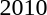<table>
<tr>
<td>2010<br></td>
<td></td>
<td></td>
<td></td>
</tr>
</table>
